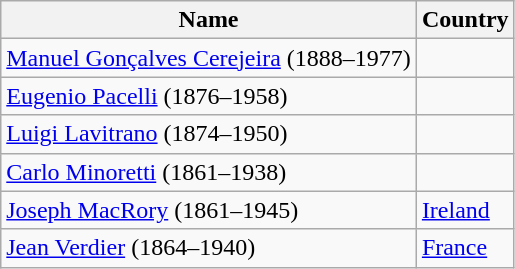<table class="wikitable sortable">
<tr>
<th>Name</th>
<th>Country</th>
</tr>
<tr>
<td><a href='#'>Manuel Gonçalves Cerejeira</a> (1888–1977)</td>
<td></td>
</tr>
<tr>
<td><a href='#'>Eugenio Pacelli</a> (1876–1958)</td>
<td></td>
</tr>
<tr>
<td><a href='#'>Luigi Lavitrano</a> (1874–1950)</td>
<td></td>
</tr>
<tr>
<td><a href='#'>Carlo Minoretti</a> (1861–1938)</td>
<td></td>
</tr>
<tr>
<td><a href='#'>Joseph MacRory</a> (1861–1945)</td>
<td> <a href='#'>Ireland</a></td>
</tr>
<tr>
<td><a href='#'>Jean Verdier</a> (1864–1940)</td>
<td> <a href='#'>France</a></td>
</tr>
</table>
